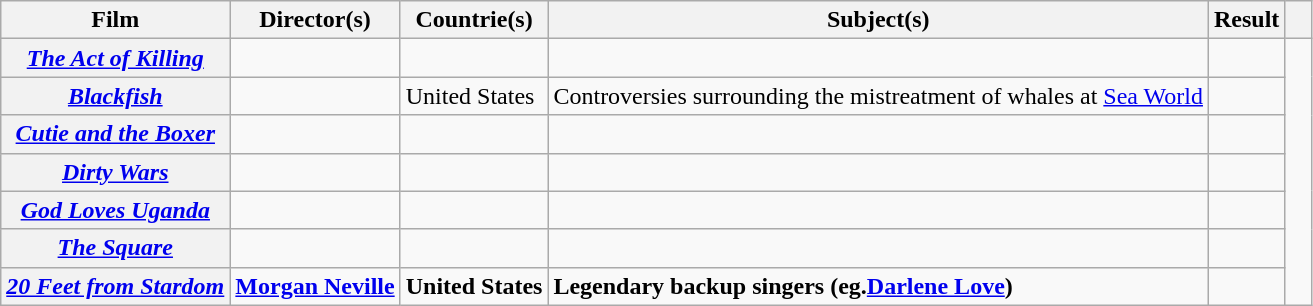<table class="wikitable sortable plainrowheaders">
<tr>
<th scope="col">Film</th>
<th scope="col">Director(s)</th>
<th scope="col">Countrie(s)</th>
<th scope="col">Subject(s)</th>
<th scope="col">Result</th>
<th scope="col" style="width:2%;"></th>
</tr>
<tr>
<th scope="row"><em><a href='#'>The Act of Killing</a></em></th>
<td></td>
<td></td>
<td></td>
<td></td>
<td align="center" rowspan="7"></td>
</tr>
<tr>
<th scope="row"><em><a href='#'>Blackfish</a></em></th>
<td></td>
<td>United States</td>
<td>Controversies surrounding the mistreatment of whales at <a href='#'>Sea World</a></td>
<td></td>
</tr>
<tr>
<th scope="row"><em><a href='#'>Cutie and the Boxer</a></em></th>
<td></td>
<td></td>
<td></td>
<td></td>
</tr>
<tr>
<th scope="row"><em><a href='#'>Dirty Wars</a></em></th>
<td></td>
<td></td>
<td></td>
<td></td>
</tr>
<tr>
<th scope="row"><em><a href='#'>God Loves Uganda</a></em></th>
<td></td>
<td></td>
<td></td>
<td></td>
</tr>
<tr>
<th scope="row"><em><a href='#'>The Square</a></em></th>
<td></td>
<td></td>
<td></td>
<td></td>
</tr>
<tr>
<th scope="row"><strong><em><a href='#'>20 Feet from Stardom</a></em></strong></th>
<td><strong><a href='#'>Morgan Neville</a></strong></td>
<td><strong>United States</strong></td>
<td><strong>Legendary backup singers (eg.<a href='#'>Darlene Love</a>)</strong></td>
<td></td>
</tr>
</table>
